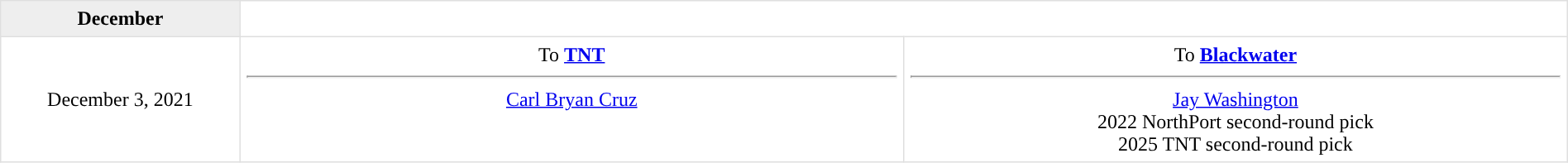<table border=1 style="border-collapse:collapse; text-align: center; width: 100%" bordercolor="#DFDFDF"  cellpadding="5">
<tr bgcolor="eeeeee">
<th>December</th>
</tr>
<tr>
<td style="width:12%">December 3, 2021</td>
<td style="width:33.3%" valign="top">To <strong><a href='#'>TNT</a></strong><hr><a href='#'>Carl Bryan Cruz</a></td>
<td style="width:33.3%" valign="top">To <strong><a href='#'>Blackwater</a></strong><hr><a href='#'>Jay Washington</a><br>2022 NorthPort second-round pick<br>2025 TNT second-round pick</td>
</tr>
</table>
